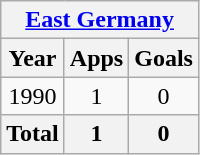<table class="wikitable" style="text-align:center">
<tr>
<th colspan=3><a href='#'>East Germany</a></th>
</tr>
<tr>
<th>Year</th>
<th>Apps</th>
<th>Goals</th>
</tr>
<tr>
<td>1990</td>
<td>1</td>
<td>0</td>
</tr>
<tr>
<th>Total</th>
<th>1</th>
<th>0</th>
</tr>
</table>
